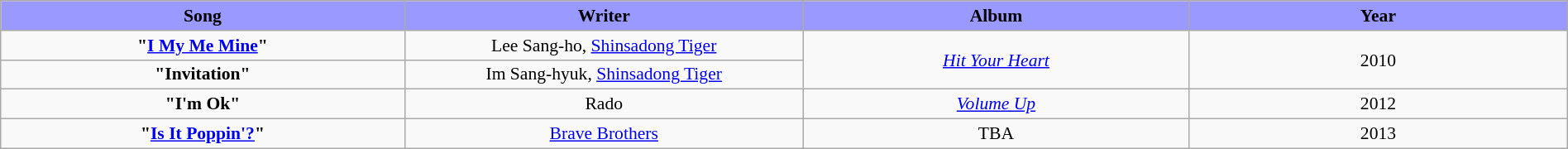<table class="wikitable" style="margin:0.5em auto; clear:both; font-size:.9em; text-align:center; width:100%">
<tr>
<th width="500" style="background: #99F;">Song</th>
<th width="500" style="background: #99F;">Writer</th>
<th width="500" style="background: #99F;">Album</th>
<th width="500" style="background: #99F;">Year</th>
</tr>
<tr>
<td><strong>"<a href='#'>I My Me Mine</a>"</strong></td>
<td>Lee Sang-ho, <a href='#'>Shinsadong Tiger</a></td>
<td rowspan="2"><em><a href='#'>Hit Your Heart</a></em></td>
<td rowspan="2">2010</td>
</tr>
<tr>
<td><strong>"Invitation"</strong></td>
<td>Im Sang-hyuk, <a href='#'>Shinsadong Tiger</a></td>
</tr>
<tr>
<td><strong>"I'm Ok"</strong></td>
<td>Rado</td>
<td><em><a href='#'>Volume Up</a></em></td>
<td>2012</td>
</tr>
<tr>
<td><strong>"<a href='#'>Is It Poppin'?</a>"</strong></td>
<td><a href='#'>Brave Brothers</a></td>
<td>TBA</td>
<td>2013</td>
</tr>
</table>
